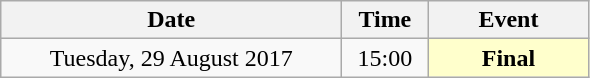<table class = "wikitable" style="text-align:center;">
<tr>
<th width="220">Date</th>
<th width="50">Time</th>
<th width="100">Event</th>
</tr>
<tr>
<td>Tuesday, 29 August 2017</td>
<td>15:00</td>
<td bgcolor="ffffcc"><strong>Final</strong></td>
</tr>
</table>
